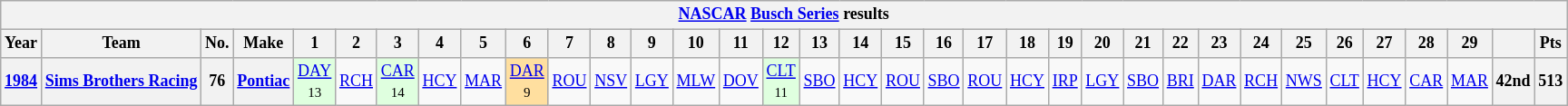<table class="wikitable" style="text-align:center; font-size:75%">
<tr>
<th colspan=42><a href='#'>NASCAR</a> <a href='#'>Busch Series</a> results</th>
</tr>
<tr>
<th>Year</th>
<th>Team</th>
<th>No.</th>
<th>Make</th>
<th>1</th>
<th>2</th>
<th>3</th>
<th>4</th>
<th>5</th>
<th>6</th>
<th>7</th>
<th>8</th>
<th>9</th>
<th>10</th>
<th>11</th>
<th>12</th>
<th>13</th>
<th>14</th>
<th>15</th>
<th>16</th>
<th>17</th>
<th>18</th>
<th>19</th>
<th>20</th>
<th>21</th>
<th>22</th>
<th>23</th>
<th>24</th>
<th>25</th>
<th>26</th>
<th>27</th>
<th>28</th>
<th>29</th>
<th></th>
<th>Pts</th>
</tr>
<tr>
<th><a href='#'>1984</a></th>
<th><a href='#'>Sims Brothers Racing</a></th>
<th>76</th>
<th><a href='#'>Pontiac</a></th>
<td style="background:#DFFFDF;"><a href='#'>DAY</a><br><small>13</small></td>
<td><a href='#'>RCH</a></td>
<td style="background:#DFFFDF;"><a href='#'>CAR</a><br><small>14</small></td>
<td><a href='#'>HCY</a></td>
<td><a href='#'>MAR</a></td>
<td style="background:#FFDF9F;"><a href='#'>DAR</a><br><small>9</small></td>
<td><a href='#'>ROU</a></td>
<td><a href='#'>NSV</a></td>
<td><a href='#'>LGY</a></td>
<td><a href='#'>MLW</a></td>
<td><a href='#'>DOV</a></td>
<td style="background:#DFFFDF;"><a href='#'>CLT</a><br><small>11</small></td>
<td><a href='#'>SBO</a></td>
<td><a href='#'>HCY</a></td>
<td><a href='#'>ROU</a></td>
<td><a href='#'>SBO</a></td>
<td><a href='#'>ROU</a></td>
<td><a href='#'>HCY</a></td>
<td><a href='#'>IRP</a></td>
<td><a href='#'>LGY</a></td>
<td><a href='#'>SBO</a></td>
<td><a href='#'>BRI</a></td>
<td><a href='#'>DAR</a></td>
<td><a href='#'>RCH</a></td>
<td><a href='#'>NWS</a></td>
<td><a href='#'>CLT</a></td>
<td><a href='#'>HCY</a></td>
<td><a href='#'>CAR</a></td>
<td><a href='#'>MAR</a></td>
<th>42nd</th>
<th>513</th>
</tr>
</table>
